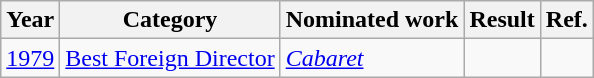<table class="wikitable">
<tr>
<th>Year</th>
<th>Category</th>
<th>Nominated work</th>
<th>Result</th>
<th>Ref.</th>
</tr>
<tr>
<td><a href='#'>1979</a></td>
<td><a href='#'>Best Foreign Director</a></td>
<td><em><a href='#'>Cabaret</a></em></td>
<td></td>
<td align="center"></td>
</tr>
</table>
